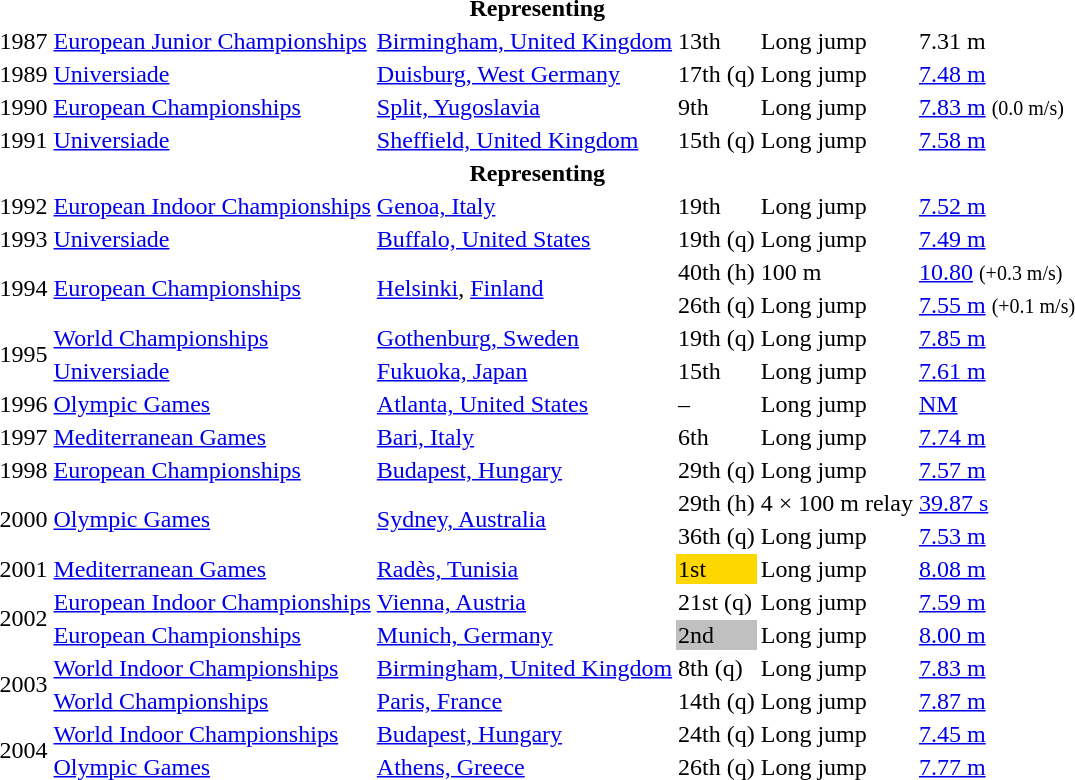<table>
<tr>
<th colspan="6">Representing </th>
</tr>
<tr>
<td>1987</td>
<td><a href='#'>European Junior Championships</a></td>
<td><a href='#'>Birmingham, United Kingdom</a></td>
<td>13th</td>
<td>Long jump</td>
<td>7.31 m</td>
</tr>
<tr>
<td>1989</td>
<td><a href='#'>Universiade</a></td>
<td><a href='#'>Duisburg, West Germany</a></td>
<td>17th (q)</td>
<td>Long jump</td>
<td><a href='#'>7.48 m</a></td>
</tr>
<tr>
<td>1990</td>
<td><a href='#'>European Championships</a></td>
<td><a href='#'>Split, Yugoslavia</a></td>
<td>9th</td>
<td>Long jump</td>
<td><a href='#'>7.83 m</a> <small>(0.0 m/s)</small></td>
</tr>
<tr>
<td>1991</td>
<td><a href='#'>Universiade</a></td>
<td><a href='#'>Sheffield, United Kingdom</a></td>
<td>15th (q)</td>
<td>Long jump</td>
<td><a href='#'>7.58 m</a></td>
</tr>
<tr>
<th colspan="6">Representing </th>
</tr>
<tr>
<td>1992</td>
<td><a href='#'>European Indoor Championships</a></td>
<td><a href='#'>Genoa, Italy</a></td>
<td>19th</td>
<td>Long jump</td>
<td><a href='#'>7.52 m</a></td>
</tr>
<tr>
<td>1993</td>
<td><a href='#'>Universiade</a></td>
<td><a href='#'>Buffalo, United States</a></td>
<td>19th (q)</td>
<td>Long jump</td>
<td><a href='#'>7.49 m</a></td>
</tr>
<tr>
<td rowspan=2>1994</td>
<td rowspan=2><a href='#'>European Championships</a></td>
<td rowspan=2><a href='#'>Helsinki</a>, <a href='#'>Finland</a></td>
<td>40th (h)</td>
<td>100 m</td>
<td><a href='#'>10.80</a> <small>(+0.3 m/s)</small></td>
</tr>
<tr>
<td>26th (q)</td>
<td>Long jump</td>
<td><a href='#'>7.55 m</a> <small>(+0.1 m/s)</small></td>
</tr>
<tr>
<td rowspan=2>1995</td>
<td><a href='#'>World Championships</a></td>
<td><a href='#'>Gothenburg, Sweden</a></td>
<td>19th (q)</td>
<td>Long jump</td>
<td><a href='#'>7.85 m</a></td>
</tr>
<tr>
<td><a href='#'>Universiade</a></td>
<td><a href='#'>Fukuoka, Japan</a></td>
<td>15th</td>
<td>Long jump</td>
<td><a href='#'>7.61 m</a></td>
</tr>
<tr>
<td>1996</td>
<td><a href='#'>Olympic Games</a></td>
<td><a href='#'>Atlanta, United States</a></td>
<td>–</td>
<td>Long jump</td>
<td><a href='#'>NM</a></td>
</tr>
<tr>
<td>1997</td>
<td><a href='#'>Mediterranean Games</a></td>
<td><a href='#'>Bari, Italy</a></td>
<td>6th</td>
<td>Long jump</td>
<td><a href='#'>7.74 m</a></td>
</tr>
<tr>
<td>1998</td>
<td><a href='#'>European Championships</a></td>
<td><a href='#'>Budapest, Hungary</a></td>
<td>29th (q)</td>
<td>Long jump</td>
<td><a href='#'>7.57 m</a></td>
</tr>
<tr>
<td rowspan=2>2000</td>
<td rowspan=2><a href='#'>Olympic Games</a></td>
<td rowspan=2><a href='#'>Sydney, Australia</a></td>
<td>29th (h)</td>
<td>4 × 100 m relay</td>
<td><a href='#'>39.87 s</a></td>
</tr>
<tr>
<td>36th (q)</td>
<td>Long jump</td>
<td><a href='#'>7.53 m</a></td>
</tr>
<tr>
<td>2001</td>
<td><a href='#'>Mediterranean Games</a></td>
<td><a href='#'>Radès, Tunisia</a></td>
<td bgcolor=gold>1st</td>
<td>Long jump</td>
<td><a href='#'>8.08 m</a></td>
</tr>
<tr>
<td rowspan=2>2002</td>
<td><a href='#'>European Indoor Championships</a></td>
<td><a href='#'>Vienna, Austria</a></td>
<td>21st (q)</td>
<td>Long jump</td>
<td><a href='#'>7.59 m</a></td>
</tr>
<tr>
<td><a href='#'>European Championships</a></td>
<td><a href='#'>Munich, Germany</a></td>
<td bgcolor="silver">2nd</td>
<td>Long jump</td>
<td><a href='#'>8.00 m</a></td>
</tr>
<tr>
<td rowspan=2>2003</td>
<td><a href='#'>World Indoor Championships</a></td>
<td><a href='#'>Birmingham, United Kingdom</a></td>
<td>8th (q)</td>
<td>Long jump</td>
<td><a href='#'>7.83 m</a></td>
</tr>
<tr>
<td><a href='#'>World Championships</a></td>
<td><a href='#'>Paris, France</a></td>
<td>14th (q)</td>
<td>Long jump</td>
<td><a href='#'>7.87 m</a></td>
</tr>
<tr>
<td rowspan=2>2004</td>
<td><a href='#'>World Indoor Championships</a></td>
<td><a href='#'>Budapest, Hungary</a></td>
<td>24th (q)</td>
<td>Long jump</td>
<td><a href='#'>7.45 m</a></td>
</tr>
<tr>
<td><a href='#'>Olympic Games</a></td>
<td><a href='#'>Athens, Greece</a></td>
<td>26th (q)</td>
<td>Long jump</td>
<td><a href='#'>7.77 m</a></td>
</tr>
</table>
